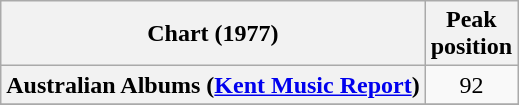<table class="wikitable sortable plainrowheaders">
<tr>
<th scope="col">Chart (1977)</th>
<th scope="col">Peak<br>position</th>
</tr>
<tr>
<th scope="row">Australian Albums (<a href='#'>Kent Music Report</a>)</th>
<td style="text-align:center;">92</td>
</tr>
<tr>
</tr>
</table>
